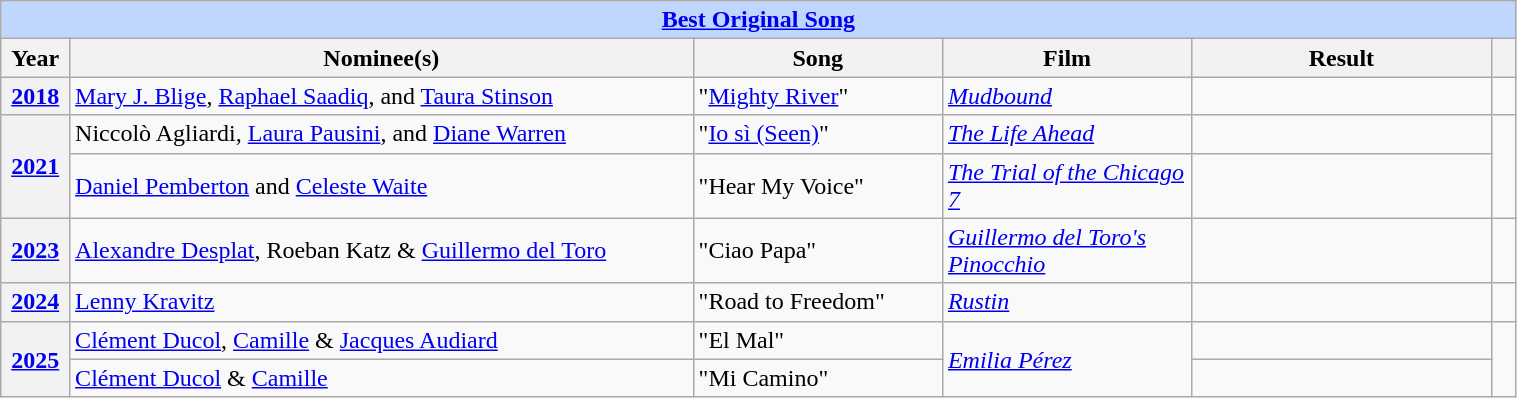<table class="wikitable plainrowheaders" style="width:80%;">
<tr style="background:#bfd7ff;">
<td colspan="6" style="text-align:center;"><strong><a href='#'>Best Original Song</a></strong></td>
</tr>
<tr style="background:#ebf5ff;">
<th style="width:1%;">Year</th>
<th style="width:25%;">Nominee(s)</th>
<th style="width:10%;">Song</th>
<th style="width:10%;">Film</th>
<th style="width:12%;">Result</th>
<th style="width:1%;"></th>
</tr>
<tr>
<th scope=row style="text-align:center;"><a href='#'>2018</a></th>
<td><a href='#'>Mary J. Blige</a>, <a href='#'>Raphael Saadiq</a>, and <a href='#'>Taura Stinson</a></td>
<td>"<a href='#'>Mighty River</a>"</td>
<td><em><a href='#'>Mudbound</a></em></td>
<td></td>
<td style="text-align:center;"></td>
</tr>
<tr>
<th scope="row" rowspan="2" style="text-align:center;"><a href='#'>2021</a></th>
<td>Niccolò Agliardi, <a href='#'>Laura Pausini</a>, and <a href='#'>Diane Warren</a></td>
<td>"<a href='#'>Io sì (Seen)</a>"</td>
<td><em><a href='#'>The Life Ahead</a></em></td>
<td></td>
<td rowspan="2" style="text-align:center;"></td>
</tr>
<tr>
<td><a href='#'>Daniel Pemberton</a> and <a href='#'>Celeste Waite</a></td>
<td>"Hear My Voice"</td>
<td><em><a href='#'>The Trial of the Chicago 7</a></em></td>
<td></td>
</tr>
<tr>
<th scope=row style="text-align:center;"><a href='#'>2023</a></th>
<td><a href='#'>Alexandre Desplat</a>, Roeban Katz & <a href='#'>Guillermo del Toro</a></td>
<td>"Ciao Papa"</td>
<td><em><a href='#'>Guillermo del Toro's Pinocchio</a></em></td>
<td></td>
<td></td>
</tr>
<tr>
<th scope=row style="text-align:center;"><a href='#'>2024</a></th>
<td><a href='#'>Lenny Kravitz</a></td>
<td>"Road to Freedom"</td>
<td><em><a href='#'>Rustin</a></em></td>
<td></td>
<td></td>
</tr>
<tr>
<th scope=row rowspan=2 style="text-align:center;"><a href='#'>2025</a></th>
<td><a href='#'>Clément Ducol</a>, <a href='#'>Camille</a> & <a href='#'>Jacques Audiard</a></td>
<td>"El Mal"</td>
<td rowspan=2><em><a href='#'>Emilia Pérez</a></em></td>
<td></td>
<td rowspan=2></td>
</tr>
<tr>
<td><a href='#'>Clément Ducol</a> & <a href='#'>Camille</a></td>
<td>"Mi Camino"</td>
<td></td>
</tr>
</table>
